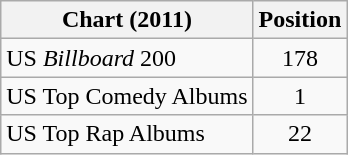<table class="wikitable sortable plainrowheaders">
<tr>
<th>Chart (2011)</th>
<th>Position</th>
</tr>
<tr>
<td>US <em>Billboard</em> 200</td>
<td style="text-align:center;">178</td>
</tr>
<tr>
<td>US Top Comedy Albums</td>
<td style="text-align:center;">1</td>
</tr>
<tr>
<td>US Top Rap Albums</td>
<td style="text-align:center;">22</td>
</tr>
</table>
